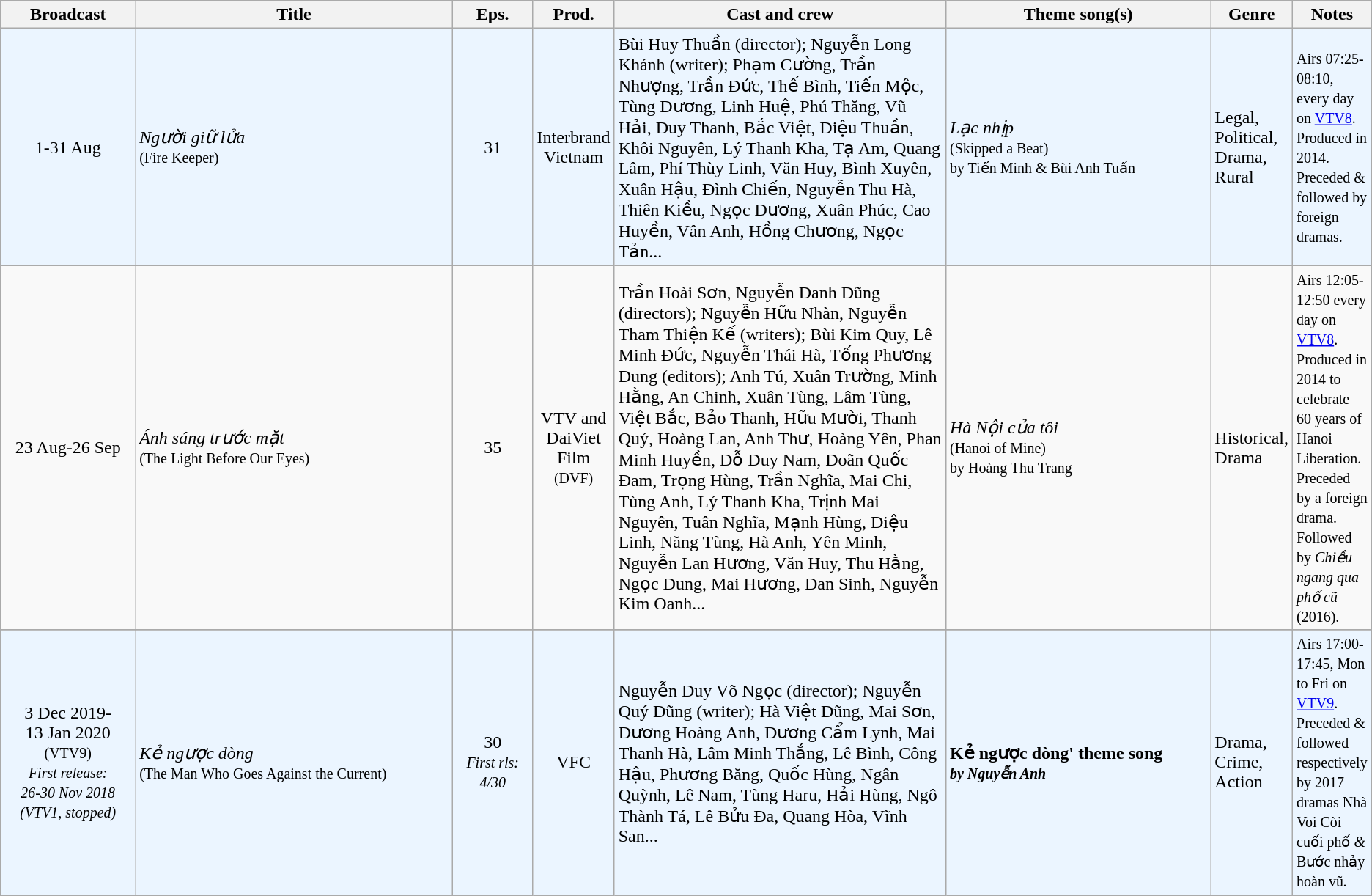<table class="wikitable sortable">
<tr>
<th style="width:10%;">Broadcast</th>
<th style="width:24%;">Title</th>
<th style="width:6%;">Eps.</th>
<th style="width:5%;">Prod.</th>
<th style="width:25%;">Cast and crew</th>
<th style="width:20%;">Theme song(s)</th>
<th style="width:5%;">Genre</th>
<th style="width:5%;">Notes</th>
</tr>
<tr ---- bgcolor="#ebf5ff">
<td style="text-align:center;">1-31 Aug <br></td>
<td><em>Người giữ lửa</em> <br><small>(Fire Keeper)</small></td>
<td style="text-align:center;">31</td>
<td style="text-align:center;">Interbrand Vietnam</td>
<td>Bùi Huy Thuần (director); Nguyễn Long Khánh (writer); Phạm Cường, Trần Nhượng, Trần Đức, Thế Bình, Tiến Mộc, Tùng Dương, Linh Huệ, Phú Thăng, Vũ Hải, Duy Thanh, Bắc Việt, Diệu Thuần, Khôi Nguyên, Lý Thanh Kha, Tạ Am, Quang Lâm, Phí Thùy Linh, Văn Huy, Bình Xuyên, Xuân Hậu, Đình Chiến, Nguyễn Thu Hà, Thiên Kiều, Ngọc Dương, Xuân Phúc, Cao Huyền, Vân Anh, Hồng Chương, Ngọc Tản...</td>
<td><em>Lạc nhịp</em> <br><small>(Skipped a Beat)</small><br><small>by Tiến Minh & Bùi Anh Tuấn</small><br></td>
<td>Legal, Political, Drama, Rural</td>
<td><small>Airs 07:25-08:10, every day on <a href='#'>VTV8</a>.<br>Produced in 2014.<br>Preceded & followed by foreign dramas.</small></td>
</tr>
<tr>
<td style="text-align:center;">23 Aug-26 Sep <br></td>
<td><em>Ánh sáng trước mặt</em> <br><small>(The Light Before Our Eyes)</small></td>
<td style="text-align:center;">35</td>
<td style="text-align:center;">VTV and <br>DaiViet <br>Film <small>(DVF)</small></td>
<td>Trần Hoài Sơn, Nguyễn Danh Dũng (directors); Nguyễn Hữu Nhàn, Nguyễn Tham Thiện Kế (writers); Bùi Kim Quy, Lê Minh Đức, Nguyễn Thái Hà, Tống Phương Dung (editors); Anh Tú, Xuân Trường, Minh Hằng, An Chinh, Xuân Tùng, Lâm Tùng, Việt Bắc, Bảo Thanh, Hữu Mười, Thanh Quý, Hoàng Lan, Anh Thư, Hoàng Yên, Phan Minh Huyền, Đỗ Duy Nam, Doãn Quốc Đam, Trọng Hùng, Trần Nghĩa, Mai Chi, Tùng Anh, Lý Thanh Kha, Trịnh Mai Nguyên, Tuân Nghĩa, Mạnh Hùng, Diệu Linh, Năng Tùng, Hà Anh, Yên Minh, Nguyễn Lan Hương, Văn Huy, Thu Hằng, Ngọc Dung, Mai Hương, Đan Sinh, Nguyễn Kim Oanh...</td>
<td><em>Hà Nội của tôi</em> <br><small>(Hanoi of Mine)</small><br><small>by Hoàng Thu Trang</small><br></td>
<td>Historical, Drama</td>
<td><small>Airs 12:05-12:50 every day on <a href='#'>VTV8</a>.<br>Produced in 2014 to celebrate 60 years of Hanoi Liberation.<br>Preceded by a foreign drama. Followed by <em>Chiều ngang qua phố cũ</em> (2016).</small></td>
</tr>
<tr>
</tr>
<tr ---- bgcolor="#ebf5ff">
<td style="text-align:center;">3 Dec 2019-<br>13 Jan 2020<br><small>(VTV9)</small><br><small><em>First release:<br>26-30 Nov 2018<br>(VTV1, stopped)</em></small> <br></td>
<td><em>Kẻ ngược dòng</em> <br><small>(The Man Who Goes Against the Current)</small></td>
<td style="text-align:center;">30<br><small><em>First rls:<br>4/30</em></small></td>
<td style="text-align:center;">VFC</td>
<td>Nguyễn Duy Võ Ngọc (director); Nguyễn Quý Dũng (writer); Hà Việt Dũng, Mai Sơn, Dương Hoàng Anh, Dương Cẩm Lynh, Mai Thanh Hà, Lâm Minh Thắng, Lê Bình, Công Hậu, Phương Băng, Quốc Hùng, Ngân Quỳnh, Lê Nam, Tùng Haru, Hải Hùng, Ngô Thành Tá, Lê Bửu Đa, Quang Hòa, Vĩnh San...</td>
<td><strong>Kẻ ngược dòng' theme song<em><br><small>by Nguyễn Anh</small><br></td>
<td>Drama, Crime, Action</td>
<td><small>Airs 17:00-17:45, Mon to Fri on <a href='#'>VTV9</a>.<br>Preceded & followed respectively by 2017 dramas </em>Nhà Voi Còi cuối phố<em> & </em>Bước nhảy hoàn vũ<em>.</small></td>
</tr>
</table>
